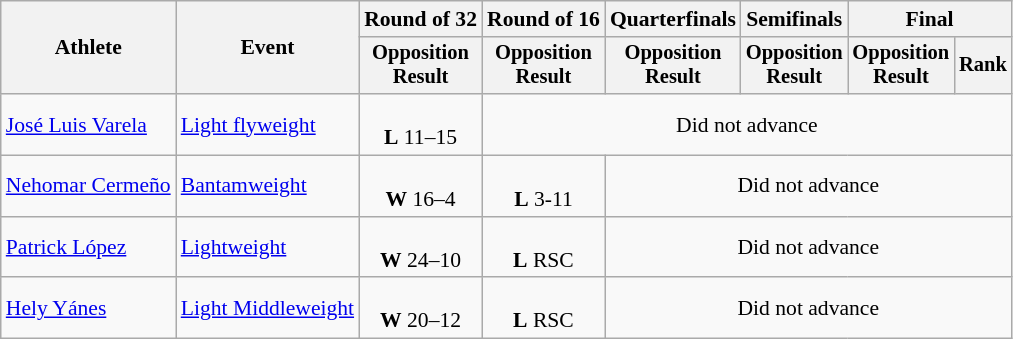<table class="wikitable" style="font-size:90%;">
<tr>
<th rowspan=2>Athlete</th>
<th rowspan=2>Event</th>
<th>Round of 32</th>
<th>Round of 16</th>
<th>Quarterfinals</th>
<th>Semifinals</th>
<th colspan=2>Final</th>
</tr>
<tr style="font-size:95%">
<th>Opposition<br>Result</th>
<th>Opposition<br>Result</th>
<th>Opposition<br>Result</th>
<th>Opposition<br>Result</th>
<th>Opposition<br>Result</th>
<th>Rank</th>
</tr>
<tr align=center>
<td align=left><a href='#'>José Luis Varela</a></td>
<td align=left><a href='#'>Light flyweight</a></td>
<td><br><strong>L</strong> 11–15</td>
<td colspan=5>Did not advance</td>
</tr>
<tr align=center>
<td align=left><a href='#'>Nehomar Cermeño</a></td>
<td align=left><a href='#'>Bantamweight</a></td>
<td><br><strong>W</strong> 16–4</td>
<td><br><strong>L</strong> 3-11</td>
<td colspan=4>Did not advance</td>
</tr>
<tr align=center>
<td align=left><a href='#'>Patrick López</a></td>
<td align=left><a href='#'>Lightweight</a></td>
<td><br><strong>W</strong> 24–10</td>
<td><br><strong>L</strong> RSC</td>
<td colspan=4>Did not advance</td>
</tr>
<tr align=center>
<td align=left><a href='#'>Hely Yánes</a></td>
<td align=left><a href='#'>Light Middleweight</a></td>
<td><br><strong>W</strong> 20–12</td>
<td><br><strong>L</strong> RSC</td>
<td colspan=4>Did not advance</td>
</tr>
</table>
